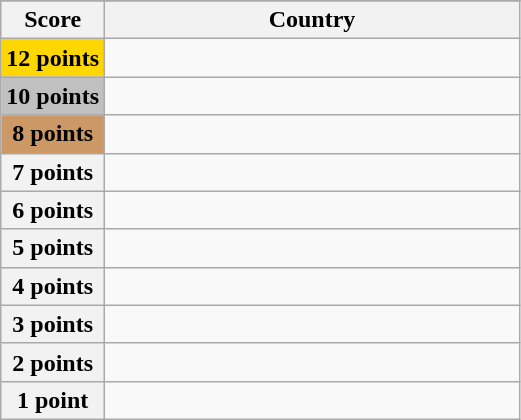<table class="wikitable">
<tr>
</tr>
<tr>
<th scope="col" width="20%">Score</th>
<th scope="col">Country</th>
</tr>
<tr>
<th scope="row" style="background:gold">12 points</th>
<td></td>
</tr>
<tr>
<th scope="row" style="background:silver">10 points</th>
<td></td>
</tr>
<tr>
<th scope="row" style="background:#CC9966">8 points</th>
<td></td>
</tr>
<tr>
<th scope="row">7 points</th>
<td></td>
</tr>
<tr>
<th scope="row">6 points</th>
<td></td>
</tr>
<tr>
<th scope="row">5 points</th>
<td></td>
</tr>
<tr>
<th scope="row">4 points</th>
<td></td>
</tr>
<tr>
<th scope="row">3 points</th>
<td></td>
</tr>
<tr>
<th scope="row">2 points</th>
<td></td>
</tr>
<tr>
<th scope="row">1 point</th>
<td></td>
</tr>
</table>
